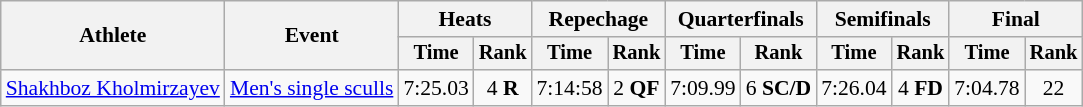<table class="wikitable" style="font-size:90%">
<tr>
<th rowspan=2>Athlete</th>
<th rowspan=2>Event</th>
<th colspan="2">Heats</th>
<th colspan="2">Repechage</th>
<th colspan=2>Quarterfinals</th>
<th colspan="2">Semifinals</th>
<th colspan="2">Final</th>
</tr>
<tr style="font-size:95%">
<th>Time</th>
<th>Rank</th>
<th>Time</th>
<th>Rank</th>
<th>Time</th>
<th>Rank</th>
<th>Time</th>
<th>Rank</th>
<th>Time</th>
<th>Rank</th>
</tr>
<tr align=center>
<td align=left><a href='#'>Shakhboz Kholmirzayev</a></td>
<td align=left><a href='#'>Men's single sculls</a></td>
<td>7:25.03</td>
<td>4 <strong>R</strong></td>
<td>7:14:58</td>
<td>2 <strong>QF</strong></td>
<td>7:09.99</td>
<td>6 <strong>SC/D</strong></td>
<td>7:26.04</td>
<td>4 <strong>FD</strong></td>
<td>7:04.78</td>
<td>22</td>
</tr>
</table>
